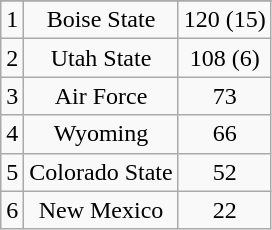<table class="wikitable" style="display: inline-table;">
<tr align="center">
</tr>
<tr align="center">
<td>1</td>
<td>Boise State</td>
<td>120 (15)</td>
</tr>
<tr align="center">
<td>2</td>
<td>Utah State</td>
<td>108 (6)</td>
</tr>
<tr align="center">
<td>3</td>
<td>Air Force</td>
<td>73</td>
</tr>
<tr align="center">
<td>4</td>
<td>Wyoming</td>
<td>66</td>
</tr>
<tr align="center">
<td>5</td>
<td>Colorado State</td>
<td>52</td>
</tr>
<tr align="center">
<td>6</td>
<td>New Mexico</td>
<td>22</td>
</tr>
</table>
